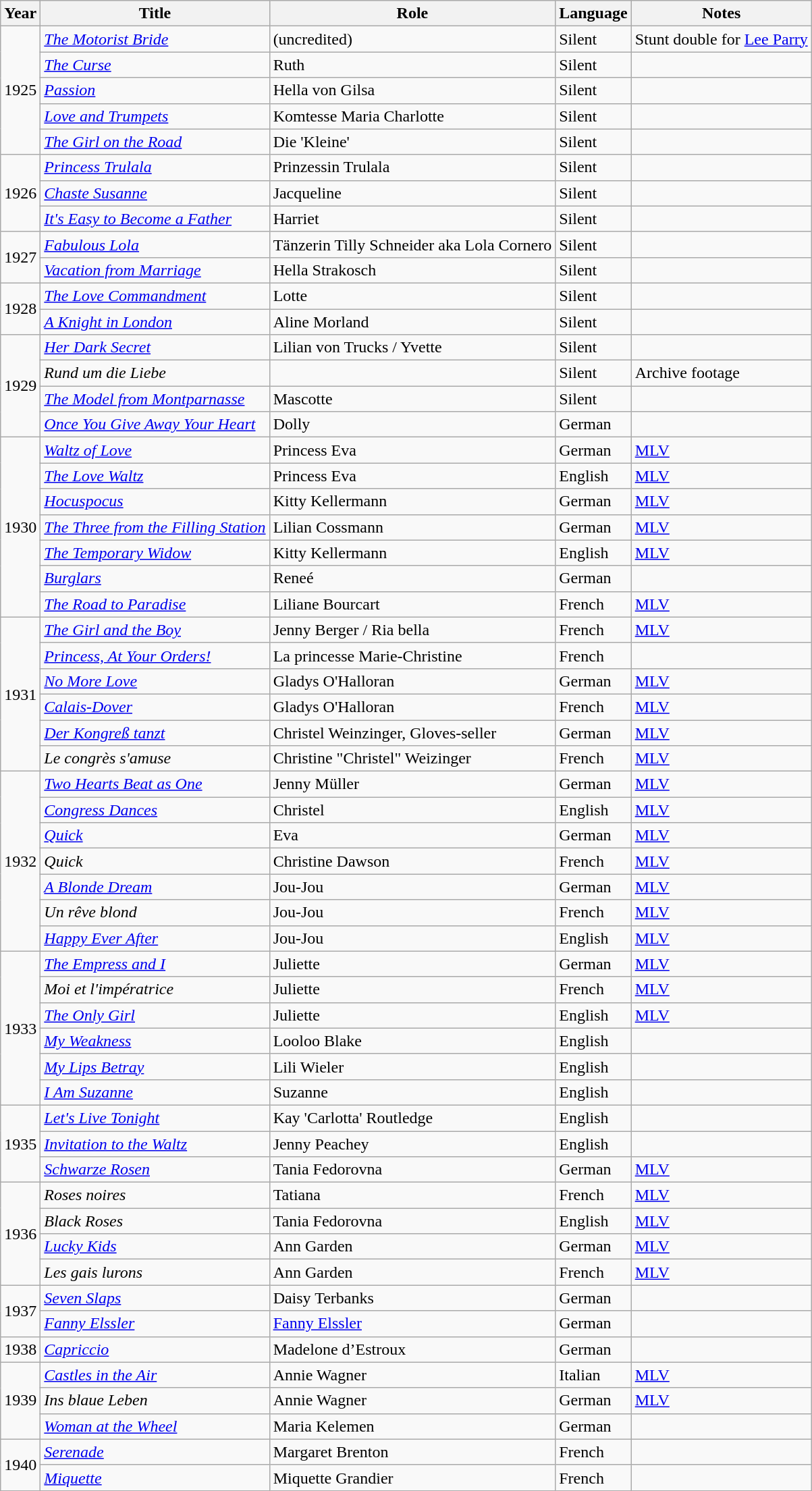<table class="wikitable sortable">
<tr>
<th>Year</th>
<th>Title</th>
<th>Role</th>
<th>Language</th>
<th class = "unsortable">Notes</th>
</tr>
<tr>
<td rowspan=5>1925</td>
<td><em><a href='#'>The Motorist Bride</a></em></td>
<td>(uncredited)</td>
<td>Silent</td>
<td>Stunt double for <a href='#'>Lee Parry</a> </td>
</tr>
<tr>
<td><em><a href='#'>The Curse</a></em></td>
<td>Ruth</td>
<td>Silent</td>
<td></td>
</tr>
<tr>
<td><em><a href='#'>Passion</a></em></td>
<td>Hella von Gilsa</td>
<td>Silent</td>
<td></td>
</tr>
<tr>
<td><em><a href='#'>Love and Trumpets</a></em></td>
<td>Komtesse Maria Charlotte</td>
<td>Silent</td>
<td></td>
</tr>
<tr>
<td><em><a href='#'>The Girl on the Road</a></em></td>
<td>Die 'Kleine'</td>
<td>Silent</td>
<td></td>
</tr>
<tr>
<td rowspan=3>1926</td>
<td><em><a href='#'>Princess Trulala</a></em></td>
<td>Prinzessin Trulala</td>
<td>Silent</td>
<td></td>
</tr>
<tr>
<td><em><a href='#'>Chaste Susanne</a></em></td>
<td>Jacqueline</td>
<td>Silent</td>
<td></td>
</tr>
<tr>
<td><em><a href='#'>It's Easy to Become a Father</a></em></td>
<td>Harriet</td>
<td>Silent</td>
<td></td>
</tr>
<tr>
<td rowspan=2>1927</td>
<td><em><a href='#'>Fabulous Lola</a></em></td>
<td>Tänzerin Tilly Schneider aka Lola Cornero</td>
<td>Silent</td>
<td></td>
</tr>
<tr>
<td><em><a href='#'>Vacation from Marriage</a></em></td>
<td>Hella Strakosch</td>
<td>Silent</td>
<td></td>
</tr>
<tr>
<td rowspan=2>1928</td>
<td><em><a href='#'>The Love Commandment</a></em></td>
<td>Lotte</td>
<td>Silent</td>
<td></td>
</tr>
<tr>
<td><em><a href='#'>A Knight in London</a></em></td>
<td>Aline Morland</td>
<td>Silent</td>
<td></td>
</tr>
<tr>
<td rowspan=4>1929</td>
<td><em><a href='#'>Her Dark Secret</a></em></td>
<td>Lilian von Trucks / Yvette</td>
<td>Silent</td>
<td></td>
</tr>
<tr>
<td><em>Rund um die Liebe</em></td>
<td></td>
<td>Silent</td>
<td>Archive footage </td>
</tr>
<tr>
<td><em><a href='#'>The Model from Montparnasse</a></em></td>
<td>Mascotte</td>
<td>Silent</td>
<td></td>
</tr>
<tr>
<td><em><a href='#'>Once You Give Away Your Heart</a></em></td>
<td>Dolly</td>
<td>German</td>
<td></td>
</tr>
<tr>
<td rowspan=7>1930</td>
<td><em><a href='#'>Waltz of Love</a></em></td>
<td>Princess Eva</td>
<td>German</td>
<td><a href='#'>MLV</a> </td>
</tr>
<tr>
<td><em><a href='#'>The Love Waltz</a></em></td>
<td>Princess Eva</td>
<td>English</td>
<td><a href='#'>MLV</a> </td>
</tr>
<tr>
<td><em><a href='#'>Hocuspocus</a></em></td>
<td>Kitty Kellermann</td>
<td>German</td>
<td><a href='#'>MLV</a> </td>
</tr>
<tr>
<td><em><a href='#'>The Three from the Filling Station</a></em></td>
<td>Lilian Cossmann</td>
<td>German</td>
<td><a href='#'>MLV</a> </td>
</tr>
<tr>
<td><em><a href='#'>The Temporary Widow</a></em></td>
<td>Kitty Kellermann</td>
<td>English</td>
<td><a href='#'>MLV</a> </td>
</tr>
<tr>
<td><em><a href='#'>Burglars</a></em></td>
<td>Reneé</td>
<td>German</td>
<td></td>
</tr>
<tr>
<td><em><a href='#'>The Road to Paradise</a></em></td>
<td>Liliane Bourcart</td>
<td>French</td>
<td><a href='#'>MLV</a> </td>
</tr>
<tr>
<td rowspan=6>1931</td>
<td><em><a href='#'>The Girl and the Boy</a></em></td>
<td>Jenny Berger / Ria bella</td>
<td>French</td>
<td><a href='#'>MLV</a> </td>
</tr>
<tr>
<td><em><a href='#'>Princess, At Your Orders!</a></em></td>
<td>La princesse Marie-Christine</td>
<td>French</td>
<td></td>
</tr>
<tr>
<td><em><a href='#'>No More Love</a></em></td>
<td>Gladys O'Halloran</td>
<td>German</td>
<td><a href='#'>MLV</a> </td>
</tr>
<tr>
<td><em><a href='#'>Calais-Dover</a></em></td>
<td>Gladys O'Halloran</td>
<td>French</td>
<td><a href='#'>MLV</a> </td>
</tr>
<tr>
<td><em><a href='#'>Der Kongreß tanzt</a></em></td>
<td>Christel Weinzinger, Gloves-seller</td>
<td>German</td>
<td><a href='#'>MLV</a> </td>
</tr>
<tr>
<td><em>Le congrès s'amuse</em></td>
<td>Christine "Christel" Weizinger</td>
<td>French</td>
<td><a href='#'>MLV</a> </td>
</tr>
<tr>
<td rowspan=7>1932</td>
<td><em><a href='#'>Two Hearts Beat as One</a></em></td>
<td>Jenny Müller</td>
<td>German</td>
<td><a href='#'>MLV</a> </td>
</tr>
<tr>
<td><em><a href='#'>Congress Dances</a></em></td>
<td>Christel</td>
<td>English</td>
<td><a href='#'>MLV</a> </td>
</tr>
<tr>
<td><em><a href='#'>Quick</a></em></td>
<td>Eva</td>
<td>German</td>
<td><a href='#'>MLV</a> </td>
</tr>
<tr>
<td><em>Quick</em></td>
<td>Christine Dawson</td>
<td>French</td>
<td><a href='#'>MLV</a> </td>
</tr>
<tr>
<td><em><a href='#'>A Blonde Dream</a></em></td>
<td>Jou-Jou</td>
<td>German</td>
<td><a href='#'>MLV</a> </td>
</tr>
<tr>
<td><em>Un rêve blond</em></td>
<td>Jou-Jou</td>
<td>French</td>
<td><a href='#'>MLV</a> </td>
</tr>
<tr>
<td><em><a href='#'>Happy Ever After</a></em></td>
<td>Jou-Jou</td>
<td>English</td>
<td><a href='#'>MLV</a> </td>
</tr>
<tr>
<td rowspan=6>1933</td>
<td><em><a href='#'>The Empress and I</a></em></td>
<td>Juliette</td>
<td>German</td>
<td><a href='#'>MLV</a> </td>
</tr>
<tr>
<td><em>Moi et l'impératrice</em></td>
<td>Juliette</td>
<td>French</td>
<td><a href='#'>MLV</a> </td>
</tr>
<tr>
<td><em><a href='#'>The Only Girl</a></em></td>
<td>Juliette</td>
<td>English</td>
<td><a href='#'>MLV</a> </td>
</tr>
<tr>
<td><em><a href='#'>My Weakness</a></em></td>
<td>Looloo Blake</td>
<td>English</td>
<td></td>
</tr>
<tr>
<td><em><a href='#'>My Lips Betray</a></em></td>
<td>Lili Wieler</td>
<td>English</td>
<td></td>
</tr>
<tr>
<td><em><a href='#'>I Am Suzanne</a></em></td>
<td>Suzanne</td>
<td>English</td>
<td></td>
</tr>
<tr>
<td rowspan=3>1935</td>
<td><em><a href='#'>Let's Live Tonight</a></em></td>
<td>Kay 'Carlotta' Routledge</td>
<td>English</td>
<td></td>
</tr>
<tr>
<td><em><a href='#'>Invitation to the Waltz</a></em></td>
<td>Jenny Peachey</td>
<td>English</td>
<td></td>
</tr>
<tr>
<td><em><a href='#'>Schwarze Rosen</a></em></td>
<td>Tania Fedorovna</td>
<td>German</td>
<td><a href='#'>MLV</a> </td>
</tr>
<tr>
<td rowspan=4>1936</td>
<td><em>Roses noires</em></td>
<td>Tatiana</td>
<td>French</td>
<td><a href='#'>MLV</a> </td>
</tr>
<tr>
<td><em>Black Roses</em></td>
<td>Tania Fedorovna</td>
<td>English</td>
<td><a href='#'>MLV</a></td>
</tr>
<tr>
<td><em><a href='#'>Lucky Kids</a></em></td>
<td>Ann Garden</td>
<td>German</td>
<td><a href='#'>MLV</a> </td>
</tr>
<tr>
<td><em>Les gais lurons</em></td>
<td>Ann Garden</td>
<td>French</td>
<td><a href='#'>MLV</a> </td>
</tr>
<tr>
<td rowspan=2>1937</td>
<td><em><a href='#'>Seven Slaps</a></em></td>
<td>Daisy Terbanks</td>
<td>German</td>
<td></td>
</tr>
<tr>
<td><em><a href='#'>Fanny Elssler</a></em></td>
<td><a href='#'>Fanny Elssler</a></td>
<td>German</td>
<td></td>
</tr>
<tr>
<td>1938</td>
<td><em><a href='#'>Capriccio</a></em></td>
<td>Madelone d’Estroux</td>
<td>German</td>
<td></td>
</tr>
<tr>
<td rowspan=3>1939</td>
<td><em><a href='#'>Castles in the Air</a></em></td>
<td>Annie Wagner</td>
<td>Italian</td>
<td><a href='#'>MLV</a> </td>
</tr>
<tr>
<td><em>Ins blaue Leben</em></td>
<td>Annie Wagner</td>
<td>German</td>
<td><a href='#'>MLV</a> </td>
</tr>
<tr>
<td><em><a href='#'>Woman at the Wheel</a></em></td>
<td>Maria Kelemen</td>
<td>German</td>
<td></td>
</tr>
<tr>
<td rowspan=2>1940</td>
<td><em><a href='#'>Serenade</a></em></td>
<td>Margaret Brenton</td>
<td>French</td>
<td></td>
</tr>
<tr>
<td><em><a href='#'>Miquette</a></em></td>
<td>Miquette Grandier</td>
<td>French</td>
<td></td>
</tr>
</table>
